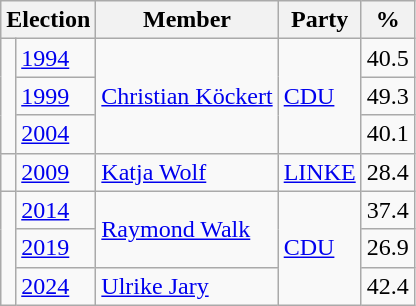<table class=wikitable>
<tr>
<th colspan=2>Election</th>
<th>Member</th>
<th>Party</th>
<th>%</th>
</tr>
<tr>
<td rowspan=3 bgcolor=></td>
<td><a href='#'>1994</a></td>
<td rowspan=3><a href='#'>Christian Köckert</a></td>
<td rowspan=3><a href='#'>CDU</a></td>
<td align=right>40.5</td>
</tr>
<tr>
<td><a href='#'>1999</a></td>
<td align=right>49.3</td>
</tr>
<tr>
<td><a href='#'>2004</a></td>
<td align=right>40.1</td>
</tr>
<tr>
<td bgcolor=></td>
<td><a href='#'>2009</a></td>
<td><a href='#'>Katja Wolf</a></td>
<td><a href='#'>LINKE</a></td>
<td align=right>28.4</td>
</tr>
<tr>
<td rowspan=3 bgcolor=></td>
<td><a href='#'>2014</a></td>
<td rowspan=2><a href='#'>Raymond Walk</a></td>
<td rowspan=3><a href='#'>CDU</a></td>
<td align=right>37.4</td>
</tr>
<tr>
<td><a href='#'>2019</a></td>
<td align=right>26.9</td>
</tr>
<tr>
<td><a href='#'>2024</a></td>
<td><a href='#'>Ulrike Jary</a></td>
<td align=right>42.4</td>
</tr>
</table>
